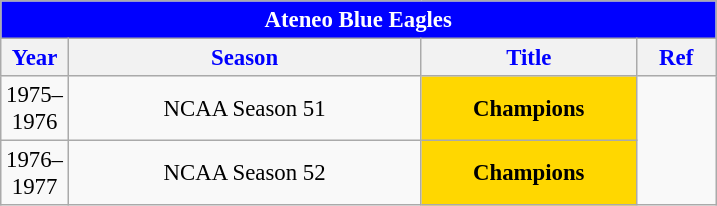<table class="wikitable sortable" style="font-size:95%; text-align:left;">
<tr>
<th colspan="4" style= "background: blue; color: white; text-align: center"><strong>Ateneo Blue Eagles</strong></th>
</tr>
<tr style="background: white; color: blue">
<th style= "align=center; width:1em;">Year</th>
<th style= "align=center;width:15em;">Season</th>
<th style= "align=center; width:9em;">Title</th>
<th style= "align=center; width:3em;">Ref</th>
</tr>
<tr align=center>
<td>1975–1976</td>
<td>NCAA Season 51</td>
<td style="background:gold;"><strong>Champions</strong></td>
<td rowspan=2></td>
</tr>
<tr align=center>
<td>1976–1977</td>
<td>NCAA Season 52</td>
<td style="background:gold;"><strong>Champions</strong></td>
</tr>
</table>
